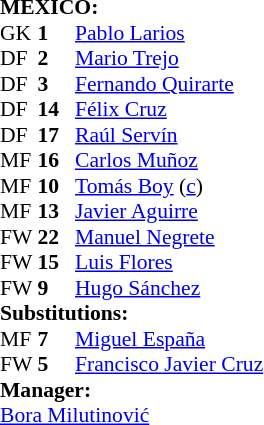<table style="font-size: 90%" cellspacing="0" cellpadding="0">
<tr>
<td colspan=4><br><strong>MEXICO:</strong></td>
</tr>
<tr>
<th width="25"></th>
<th width="25"></th>
</tr>
<tr>
<td>GK</td>
<td><strong>1</strong></td>
<td><a href='#'>Pablo Larios</a></td>
</tr>
<tr>
<td>DF</td>
<td><strong>2</strong></td>
<td><a href='#'>Mario Trejo</a></td>
<td></td>
</tr>
<tr>
<td>DF</td>
<td><strong>3</strong></td>
<td><a href='#'>Fernando Quirarte</a></td>
</tr>
<tr>
<td>DF</td>
<td><strong>14</strong></td>
<td><a href='#'>Félix Cruz</a></td>
</tr>
<tr>
<td>DF</td>
<td><strong>17</strong></td>
<td><a href='#'>Raúl Servín</a></td>
</tr>
<tr>
<td>MF</td>
<td><strong>16</strong></td>
<td><a href='#'>Carlos Muñoz</a></td>
</tr>
<tr>
<td>MF</td>
<td><strong>10</strong></td>
<td><a href='#'>Tomás Boy</a> (<a href='#'>c</a>)</td>
<td></td>
<td></td>
</tr>
<tr>
<td>MF</td>
<td><strong>13</strong></td>
<td><a href='#'>Javier Aguirre</a></td>
</tr>
<tr>
<td>FW</td>
<td><strong>22</strong></td>
<td><a href='#'>Manuel Negrete</a></td>
<td></td>
</tr>
<tr>
<td>FW</td>
<td><strong>15</strong></td>
<td><a href='#'>Luis Flores</a></td>
<td></td>
<td></td>
</tr>
<tr>
<td>FW</td>
<td><strong>9</strong></td>
<td><a href='#'>Hugo Sánchez</a></td>
<td></td>
</tr>
<tr>
<td colspan=3><strong>Substitutions:</strong></td>
</tr>
<tr>
<td>MF</td>
<td><strong>7</strong></td>
<td><a href='#'>Miguel España</a></td>
<td></td>
<td></td>
</tr>
<tr>
<td>FW</td>
<td><strong>5</strong></td>
<td><a href='#'>Francisco Javier Cruz</a></td>
<td></td>
<td></td>
</tr>
<tr>
<td colspan=3><strong>Manager:</strong></td>
</tr>
<tr>
<td colspan=4> <a href='#'>Bora Milutinović</a></td>
</tr>
</table>
